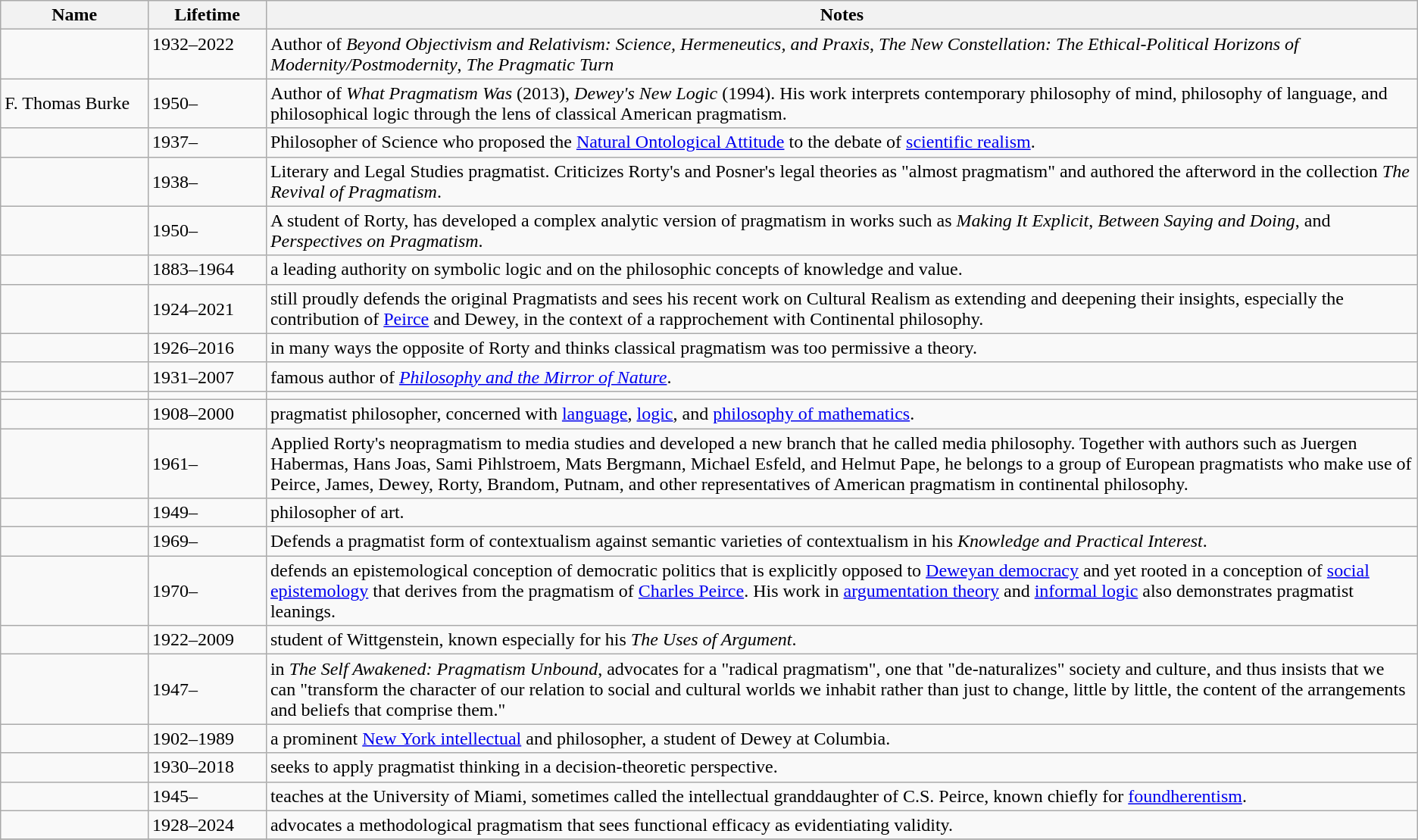<table class="sortable wikitable">
<tr>
<th width="10%">Name</th>
<th width="8%">Lifetime</th>
<th class="unsortable" width="78%">Notes</th>
</tr>
<tr valign="top">
<td></td>
<td>1932–2022</td>
<td>Author of <em>Beyond Objectivism and Relativism: Science, Hermeneutics, and Praxis</em>, <em>The New Constellation: The Ethical-Political Horizons of Modernity/Postmodernity</em>, <em>The Pragmatic Turn</em></td>
</tr>
<tr>
<td>F. Thomas Burke</td>
<td>1950–</td>
<td>Author of <em>What Pragmatism Was</em> (2013), <em>Dewey's New Logic</em> (1994). His work interprets contemporary philosophy of mind, philosophy of language, and philosophical logic through the lens of classical American pragmatism.</td>
</tr>
<tr>
<td></td>
<td>1937–</td>
<td>Philosopher of Science who proposed the <a href='#'>Natural Ontological Attitude</a> to the debate of <a href='#'>scientific realism</a>.</td>
</tr>
<tr>
<td></td>
<td>1938–</td>
<td>Literary and Legal Studies pragmatist. Criticizes Rorty's and Posner's legal theories as "almost pragmatism" and authored the afterword in the collection <em>The Revival of Pragmatism</em>.</td>
</tr>
<tr>
<td></td>
<td>1950–</td>
<td>A student of Rorty, has developed a complex analytic version of pragmatism in works such as <em>Making It Explicit</em>, <em>Between Saying and Doing</em>, and <em>Perspectives on Pragmatism</em>.</td>
</tr>
<tr>
<td></td>
<td>1883–1964</td>
<td>a leading authority on symbolic logic and on the philosophic concepts of knowledge and value.</td>
</tr>
<tr>
<td></td>
<td>1924–2021</td>
<td>still proudly defends the original Pragmatists and sees his recent work on Cultural Realism as extending and deepening their insights, especially the contribution of <a href='#'>Peirce</a> and Dewey, in the context of a rapprochement with Continental philosophy.</td>
</tr>
<tr>
<td></td>
<td>1926–2016</td>
<td>in many ways the opposite of Rorty and thinks classical pragmatism was too permissive a theory.</td>
</tr>
<tr>
<td></td>
<td>1931–2007</td>
<td>famous author of <em><a href='#'>Philosophy and the Mirror of Nature</a></em>.</td>
</tr>
<tr>
<td></td>
<td></td>
</tr>
<tr>
<td></td>
<td>1908–2000</td>
<td>pragmatist philosopher, concerned with <a href='#'>language</a>, <a href='#'>logic</a>, and <a href='#'>philosophy of mathematics</a>.</td>
</tr>
<tr>
<td></td>
<td>1961–</td>
<td>Applied Rorty's neopragmatism to media studies and developed a new branch that he called media philosophy. Together with authors such as Juergen Habermas, Hans Joas, Sami Pihlstroem, Mats Bergmann, Michael Esfeld, and Helmut Pape, he belongs to a group of European pragmatists who make use of Peirce, James, Dewey, Rorty, Brandom, Putnam, and other representatives of American pragmatism in continental philosophy.</td>
</tr>
<tr>
<td></td>
<td>1949–</td>
<td>philosopher of art.</td>
</tr>
<tr>
<td></td>
<td>1969–</td>
<td>Defends a pragmatist form of contextualism against semantic varieties of contextualism in his <em>Knowledge and Practical Interest</em>.</td>
</tr>
<tr>
<td></td>
<td>1970–</td>
<td>defends an epistemological conception of democratic politics that is explicitly opposed to <a href='#'>Deweyan democracy</a> and yet rooted in a conception of <a href='#'>social epistemology</a> that derives from the pragmatism of <a href='#'>Charles Peirce</a>. His work in <a href='#'>argumentation theory</a> and <a href='#'>informal logic</a> also demonstrates pragmatist leanings.</td>
</tr>
<tr>
<td></td>
<td>1922–2009</td>
<td>student of Wittgenstein, known especially for his <em>The Uses of Argument</em>.</td>
</tr>
<tr>
<td></td>
<td>1947–</td>
<td>in <em>The Self Awakened: Pragmatism Unbound</em>, advocates for a "radical pragmatism", one that "de-naturalizes" society and culture, and thus insists that we can "transform the character of our relation to social and cultural worlds we inhabit rather than just to change, little by little, the content of the arrangements and beliefs that comprise them."</td>
</tr>
<tr>
<td></td>
<td>1902–1989</td>
<td>a prominent <a href='#'>New York intellectual</a> and philosopher, a student of Dewey at Columbia.</td>
</tr>
<tr>
<td></td>
<td>1930–2018</td>
<td>seeks to apply pragmatist thinking in a decision-theoretic perspective.</td>
</tr>
<tr>
<td></td>
<td>1945–</td>
<td>teaches at the University of Miami, sometimes called the intellectual granddaughter of C.S. Peirce, known chiefly for <a href='#'>foundherentism</a>.</td>
</tr>
<tr>
<td></td>
<td>1928–2024</td>
<td>advocates a methodological pragmatism that sees functional efficacy as evidentiating validity.</td>
</tr>
<tr>
</tr>
</table>
